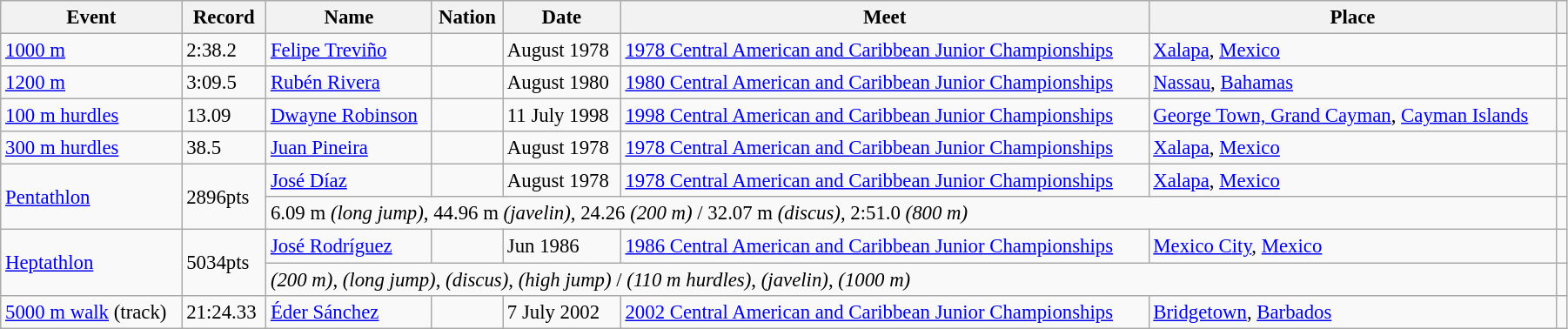<table class="wikitable" style="font-size:95%; width: 95%;">
<tr>
<th>Event</th>
<th>Record</th>
<th>Name</th>
<th>Nation</th>
<th>Date</th>
<th>Meet</th>
<th>Place</th>
<th></th>
</tr>
<tr>
<td><a href='#'>1000 m</a></td>
<td>2:38.2</td>
<td><a href='#'>Felipe Treviño</a></td>
<td></td>
<td>August 1978</td>
<td><a href='#'>1978 Central American and Caribbean Junior Championships</a></td>
<td> <a href='#'>Xalapa</a>, <a href='#'>Mexico</a></td>
<td></td>
</tr>
<tr>
<td><a href='#'>1200 m</a></td>
<td>3:09.5</td>
<td><a href='#'>Rubén Rivera</a></td>
<td></td>
<td>August 1980</td>
<td><a href='#'>1980 Central American and Caribbean Junior Championships</a></td>
<td> <a href='#'>Nassau</a>, <a href='#'>Bahamas</a></td>
<td></td>
</tr>
<tr>
<td><a href='#'>100 m hurdles</a></td>
<td>13.09 </td>
<td><a href='#'>Dwayne Robinson</a></td>
<td></td>
<td>11 July 1998</td>
<td><a href='#'>1998 Central American and Caribbean Junior Championships</a></td>
<td> <a href='#'>George Town, Grand Cayman</a>, <a href='#'>Cayman Islands</a></td>
<td></td>
</tr>
<tr>
<td><a href='#'>300 m hurdles</a></td>
<td>38.5</td>
<td><a href='#'>Juan Pineira</a></td>
<td></td>
<td>August 1978</td>
<td><a href='#'>1978 Central American and Caribbean Junior Championships</a></td>
<td> <a href='#'>Xalapa</a>, <a href='#'>Mexico</a></td>
<td></td>
</tr>
<tr>
<td rowspan=2><a href='#'>Pentathlon</a></td>
<td rowspan=2>2896pts</td>
<td><a href='#'>José Díaz</a></td>
<td></td>
<td>August 1978</td>
<td><a href='#'>1978 Central American and Caribbean Junior Championships</a></td>
<td> <a href='#'>Xalapa</a>, <a href='#'>Mexico</a></td>
<td></td>
</tr>
<tr>
<td colspan=5>6.09 m <em>(long jump)</em>, 44.96 m <em>(javelin)</em>, 24.26 <em>(200 m)</em> / 32.07 m <em>(discus)</em>, 2:51.0 <em>(800 m)</em></td>
</tr>
<tr>
<td rowspan=2><a href='#'>Heptathlon</a></td>
<td rowspan=2>5034pts </td>
<td><a href='#'>José Rodríguez</a></td>
<td></td>
<td>Jun 1986</td>
<td><a href='#'>1986 Central American and Caribbean Junior Championships</a></td>
<td> <a href='#'>Mexico City</a>, <a href='#'>Mexico</a></td>
<td></td>
</tr>
<tr>
<td colspan=5><em>(200 m)</em>, <em>(long jump)</em>, <em>(discus)</em>, <em>(high jump)</em> / <em>(110 m hurdles)</em>,  <em>(javelin)</em>,  <em>(1000 m)</em></td>
</tr>
<tr>
<td><a href='#'>5000 m walk</a> (track)</td>
<td>21:24.33</td>
<td><a href='#'>Éder Sánchez</a></td>
<td></td>
<td>7 July 2002</td>
<td><a href='#'>2002 Central American and Caribbean Junior Championships</a></td>
<td> <a href='#'>Bridgetown</a>, <a href='#'>Barbados</a></td>
<td></td>
</tr>
</table>
